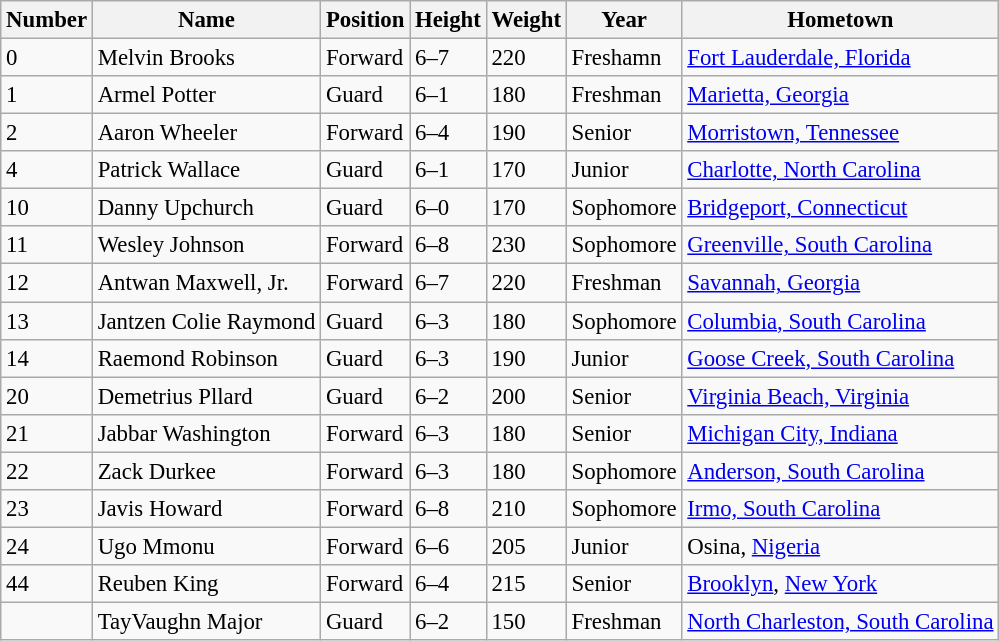<table class="wikitable sortable" style="font-size: 95%;">
<tr>
<th>Number</th>
<th>Name</th>
<th>Position</th>
<th>Height</th>
<th>Weight</th>
<th>Year</th>
<th>Hometown</th>
</tr>
<tr>
<td>0</td>
<td>Melvin Brooks</td>
<td>Forward</td>
<td>6–7</td>
<td>220</td>
<td>Freshamn</td>
<td><a href='#'>Fort Lauderdale, Florida</a></td>
</tr>
<tr>
<td>1</td>
<td>Armel Potter</td>
<td>Guard</td>
<td>6–1</td>
<td>180</td>
<td>Freshman</td>
<td><a href='#'>Marietta, Georgia</a></td>
</tr>
<tr>
<td>2</td>
<td>Aaron Wheeler</td>
<td>Forward</td>
<td>6–4</td>
<td>190</td>
<td>Senior</td>
<td><a href='#'>Morristown, Tennessee</a></td>
</tr>
<tr>
<td>4</td>
<td>Patrick Wallace</td>
<td>Guard</td>
<td>6–1</td>
<td>170</td>
<td>Junior</td>
<td><a href='#'>Charlotte, North Carolina</a></td>
</tr>
<tr>
<td>10</td>
<td>Danny Upchurch</td>
<td>Guard</td>
<td>6–0</td>
<td>170</td>
<td>Sophomore</td>
<td><a href='#'>Bridgeport, Connecticut</a></td>
</tr>
<tr>
<td>11</td>
<td>Wesley Johnson</td>
<td>Forward</td>
<td>6–8</td>
<td>230</td>
<td>Sophomore</td>
<td><a href='#'>Greenville, South Carolina</a></td>
</tr>
<tr>
<td>12</td>
<td>Antwan Maxwell, Jr.</td>
<td>Forward</td>
<td>6–7</td>
<td>220</td>
<td>Freshman</td>
<td><a href='#'>Savannah, Georgia</a></td>
</tr>
<tr>
<td>13</td>
<td>Jantzen Colie Raymond</td>
<td>Guard</td>
<td>6–3</td>
<td>180</td>
<td>Sophomore</td>
<td><a href='#'>Columbia, South Carolina</a></td>
</tr>
<tr>
<td>14</td>
<td>Raemond Robinson</td>
<td>Guard</td>
<td>6–3</td>
<td>190</td>
<td>Junior</td>
<td><a href='#'>Goose Creek, South Carolina</a></td>
</tr>
<tr>
<td>20</td>
<td>Demetrius Pllard</td>
<td>Guard</td>
<td>6–2</td>
<td>200</td>
<td>Senior</td>
<td><a href='#'>Virginia Beach, Virginia</a></td>
</tr>
<tr>
<td>21</td>
<td>Jabbar Washington</td>
<td>Forward</td>
<td>6–3</td>
<td>180</td>
<td>Senior</td>
<td><a href='#'>Michigan City, Indiana</a></td>
</tr>
<tr>
<td>22</td>
<td>Zack Durkee</td>
<td>Forward</td>
<td>6–3</td>
<td>180</td>
<td>Sophomore</td>
<td><a href='#'>Anderson, South Carolina</a></td>
</tr>
<tr>
<td>23</td>
<td>Javis Howard</td>
<td>Forward</td>
<td>6–8</td>
<td>210</td>
<td>Sophomore</td>
<td><a href='#'>Irmo, South Carolina</a></td>
</tr>
<tr>
<td>24</td>
<td>Ugo Mmonu</td>
<td>Forward</td>
<td>6–6</td>
<td>205</td>
<td>Junior</td>
<td>Osina, <a href='#'>Nigeria</a></td>
</tr>
<tr>
<td>44</td>
<td>Reuben King</td>
<td>Forward</td>
<td>6–4</td>
<td>215</td>
<td>Senior</td>
<td><a href='#'>Brooklyn</a>, <a href='#'>New York</a></td>
</tr>
<tr>
<td></td>
<td>TayVaughn Major</td>
<td>Guard</td>
<td>6–2</td>
<td>150</td>
<td>Freshman</td>
<td><a href='#'>North Charleston, South Carolina</a></td>
</tr>
</table>
